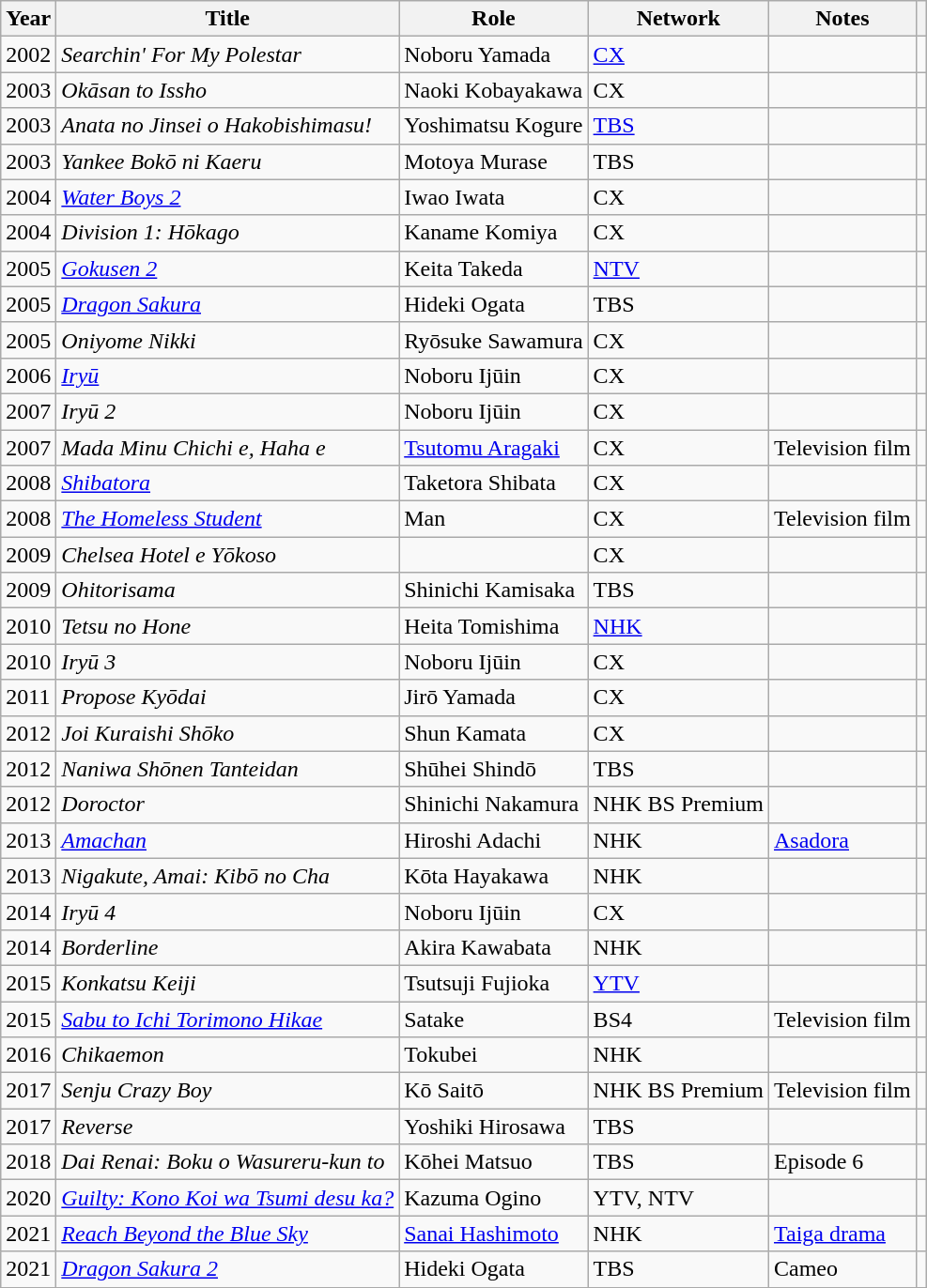<table class="wikitable plainrowheaders sortable">
<tr>
<th scope="col">Year</th>
<th scope="col">Title</th>
<th scope="col">Role</th>
<th scope="col">Network</th>
<th scope="col" class="unsortable">Notes</th>
<th scope="col" class="unsortable"></th>
</tr>
<tr>
<td>2002</td>
<td><em>Searchin' For My Polestar</em></td>
<td>Noboru Yamada</td>
<td><a href='#'>CX</a></td>
<td></td>
<td style="text-align:center;"></td>
</tr>
<tr>
<td>2003</td>
<td><em>Okāsan to Issho</em></td>
<td>Naoki Kobayakawa</td>
<td>CX</td>
<td></td>
<td style="text-align:center;"></td>
</tr>
<tr>
<td>2003</td>
<td><em>Anata no Jinsei o Hakobishimasu!</em></td>
<td>Yoshimatsu Kogure</td>
<td><a href='#'>TBS</a></td>
<td></td>
<td style="text-align:center;"></td>
</tr>
<tr>
<td>2003</td>
<td><em>Yankee Bokō ni Kaeru</em></td>
<td>Motoya Murase</td>
<td>TBS</td>
<td></td>
<td style="text-align:center;"></td>
</tr>
<tr>
<td>2004</td>
<td><em><a href='#'>Water Boys 2</a></em></td>
<td>Iwao Iwata</td>
<td>CX</td>
<td></td>
<td style="text-align:center;"></td>
</tr>
<tr>
<td>2004</td>
<td><em>Division 1: Hōkago</em></td>
<td>Kaname Komiya</td>
<td>CX</td>
<td></td>
<td style="text-align:center;"></td>
</tr>
<tr>
<td>2005</td>
<td><em><a href='#'>Gokusen 2</a></em></td>
<td>Keita Takeda</td>
<td><a href='#'>NTV</a></td>
<td></td>
<td style="text-align:center;"></td>
</tr>
<tr>
<td>2005</td>
<td><em><a href='#'>Dragon Sakura</a></em></td>
<td>Hideki Ogata</td>
<td>TBS</td>
<td></td>
<td style="text-align:center;"></td>
</tr>
<tr>
<td>2005</td>
<td><em>Oniyome Nikki</em></td>
<td>Ryōsuke Sawamura</td>
<td>CX</td>
<td></td>
<td style="text-align:center;"></td>
</tr>
<tr>
<td>2006</td>
<td><em><a href='#'>Iryū</a></em></td>
<td>Noboru Ijūin</td>
<td>CX</td>
<td></td>
<td style="text-align:center;"></td>
</tr>
<tr>
<td>2007</td>
<td><em>Iryū 2</em></td>
<td>Noboru Ijūin</td>
<td>CX</td>
<td></td>
<td style="text-align:center;"></td>
</tr>
<tr>
<td>2007</td>
<td><em>Mada Minu Chichi e, Haha e</em></td>
<td><a href='#'>Tsutomu Aragaki</a></td>
<td>CX</td>
<td>Television film</td>
<td style="text-align:center;"></td>
</tr>
<tr>
<td>2008</td>
<td><em><a href='#'>Shibatora</a></em></td>
<td>Taketora Shibata</td>
<td>CX</td>
<td></td>
<td style="text-align:center;"></td>
</tr>
<tr>
<td>2008</td>
<td><em><a href='#'>The Homeless Student</a></em></td>
<td>Man</td>
<td>CX</td>
<td>Television film</td>
<td style="text-align:center;"></td>
</tr>
<tr>
<td>2009</td>
<td><em>Chelsea Hotel e Yōkoso</em></td>
<td></td>
<td>CX</td>
<td></td>
<td style="text-align:center;"></td>
</tr>
<tr>
<td>2009</td>
<td><em>Ohitorisama</em></td>
<td>Shinichi Kamisaka</td>
<td>TBS</td>
<td></td>
<td style="text-align:center;"></td>
</tr>
<tr>
<td>2010</td>
<td><em>Tetsu no Hone</em></td>
<td>Heita Tomishima</td>
<td><a href='#'>NHK</a></td>
<td></td>
<td style="text-align:center;"></td>
</tr>
<tr>
<td>2010</td>
<td><em>Iryū 3</em></td>
<td>Noboru Ijūin</td>
<td>CX</td>
<td></td>
<td style="text-align:center;"></td>
</tr>
<tr>
<td>2011</td>
<td><em>Propose Kyōdai</em></td>
<td>Jirō Yamada</td>
<td>CX</td>
<td></td>
<td style="text-align:center;"></td>
</tr>
<tr>
<td>2012</td>
<td><em>Joi Kuraishi Shōko</em></td>
<td>Shun Kamata</td>
<td>CX</td>
<td></td>
<td style="text-align:center;"></td>
</tr>
<tr>
<td>2012</td>
<td><em>Naniwa Shōnen Tanteidan</em></td>
<td>Shūhei Shindō</td>
<td>TBS</td>
<td></td>
<td style="text-align:center;"></td>
</tr>
<tr>
<td>2012</td>
<td><em>Doroctor</em></td>
<td>Shinichi Nakamura</td>
<td>NHK BS Premium</td>
<td></td>
<td style="text-align:center;"></td>
</tr>
<tr>
<td>2013</td>
<td><em><a href='#'>Amachan</a></em></td>
<td>Hiroshi Adachi</td>
<td>NHK</td>
<td><a href='#'>Asadora</a></td>
<td style="text-align:center;"></td>
</tr>
<tr>
<td>2013</td>
<td><em>Nigakute, Amai: Kibō no Cha</em></td>
<td>Kōta Hayakawa</td>
<td>NHK</td>
<td></td>
<td style="text-align:center;"></td>
</tr>
<tr>
<td>2014</td>
<td><em>Iryū 4</em></td>
<td>Noboru Ijūin</td>
<td>CX</td>
<td></td>
<td style="text-align:center;"></td>
</tr>
<tr>
<td>2014</td>
<td><em>Borderline</em></td>
<td>Akira Kawabata</td>
<td>NHK</td>
<td></td>
<td style="text-align:center;"></td>
</tr>
<tr>
<td>2015</td>
<td><em>Konkatsu Keiji</em></td>
<td>Tsutsuji Fujioka</td>
<td><a href='#'>YTV</a></td>
<td></td>
<td style="text-align:center;"></td>
</tr>
<tr>
<td>2015</td>
<td><em><a href='#'>Sabu to Ichi Torimono Hikae</a></em></td>
<td>Satake</td>
<td>BS4</td>
<td>Television film</td>
<td style="text-align:center;"></td>
</tr>
<tr>
<td>2016</td>
<td><em>Chikaemon</em></td>
<td>Tokubei</td>
<td>NHK</td>
<td></td>
<td style="text-align:center;"></td>
</tr>
<tr>
<td>2017</td>
<td><em>Senju Crazy Boy</em></td>
<td>Kō Saitō</td>
<td>NHK BS Premium</td>
<td>Television film</td>
<td style="text-align:center;"></td>
</tr>
<tr>
<td>2017</td>
<td><em>Reverse</em></td>
<td>Yoshiki Hirosawa</td>
<td>TBS</td>
<td></td>
<td style="text-align:center;"></td>
</tr>
<tr>
<td>2018</td>
<td><em>Dai Renai: Boku o Wasureru-kun to</em></td>
<td>Kōhei Matsuo</td>
<td>TBS</td>
<td>Episode 6</td>
<td style="text-align:center;"></td>
</tr>
<tr>
<td>2020</td>
<td><em><a href='#'>Guilty: Kono Koi wa Tsumi desu ka?</a></em></td>
<td>Kazuma Ogino</td>
<td>YTV, NTV</td>
<td></td>
<td style="text-align:center;"></td>
</tr>
<tr>
<td>2021</td>
<td><em><a href='#'>Reach Beyond the Blue Sky</a></em></td>
<td><a href='#'>Sanai Hashimoto</a></td>
<td>NHK</td>
<td><a href='#'>Taiga drama</a></td>
<td style="text-align:center;"></td>
</tr>
<tr>
<td>2021</td>
<td><em><a href='#'>Dragon Sakura 2</a></em></td>
<td>Hideki Ogata</td>
<td>TBS</td>
<td>Cameo</td>
<td style="text-align:center;"></td>
</tr>
<tr>
</tr>
</table>
